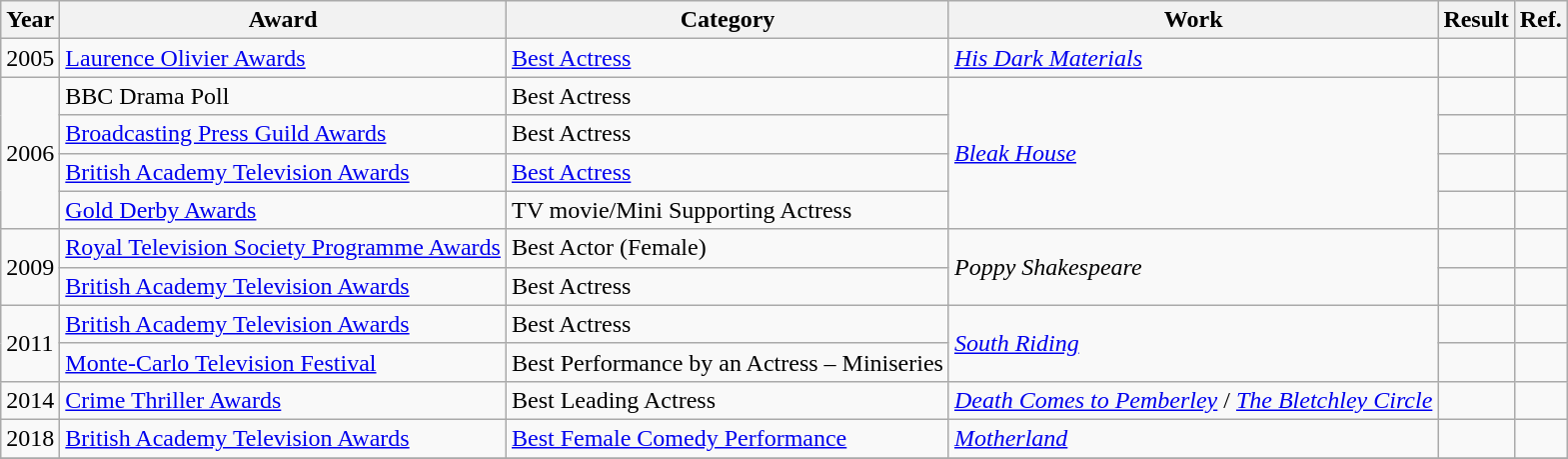<table class="wikitable plainrowheaders">
<tr>
<th>Year</th>
<th>Award</th>
<th>Category</th>
<th>Work</th>
<th>Result</th>
<th>Ref.</th>
</tr>
<tr>
<td>2005</td>
<td><a href='#'>Laurence Olivier Awards</a></td>
<td><a href='#'>Best Actress</a></td>
<td><em><a href='#'>His Dark Materials</a></em></td>
<td></td>
<td></td>
</tr>
<tr>
<td rowspan="4">2006</td>
<td>BBC Drama Poll</td>
<td>Best Actress</td>
<td rowspan="4"><em><a href='#'>Bleak House</a></em></td>
<td></td>
<td></td>
</tr>
<tr>
<td><a href='#'>Broadcasting Press Guild Awards</a></td>
<td>Best Actress</td>
<td></td>
<td></td>
</tr>
<tr>
<td><a href='#'>British Academy Television Awards</a></td>
<td><a href='#'>Best Actress</a></td>
<td></td>
<td></td>
</tr>
<tr>
<td><a href='#'>Gold Derby Awards</a></td>
<td>TV movie/Mini Supporting Actress</td>
<td></td>
<td></td>
</tr>
<tr>
<td rowspan="2">2009</td>
<td><a href='#'>Royal Television Society Programme Awards</a></td>
<td>Best Actor (Female)</td>
<td rowspan="2"><em>Poppy Shakespeare</em></td>
<td></td>
<td></td>
</tr>
<tr>
<td><a href='#'>British Academy Television Awards</a></td>
<td>Best Actress</td>
<td></td>
<td></td>
</tr>
<tr>
<td rowspan="2">2011</td>
<td><a href='#'>British Academy Television Awards</a></td>
<td>Best Actress</td>
<td rowspan="2"><em><a href='#'>South Riding</a></em></td>
<td></td>
<td></td>
</tr>
<tr>
<td><a href='#'>Monte-Carlo Television Festival</a></td>
<td>Best Performance by an Actress – Miniseries</td>
<td></td>
<td></td>
</tr>
<tr>
<td>2014</td>
<td><a href='#'>Crime Thriller Awards</a></td>
<td>Best Leading Actress</td>
<td><em><a href='#'>Death Comes to Pemberley</a></em> / <em><a href='#'>The Bletchley Circle</a></em></td>
<td></td>
<td></td>
</tr>
<tr>
<td>2018</td>
<td><a href='#'>British Academy Television Awards</a></td>
<td><a href='#'>Best Female Comedy Performance</a></td>
<td><em><a href='#'>Motherland</a></em></td>
<td></td>
<td></td>
</tr>
<tr>
</tr>
</table>
